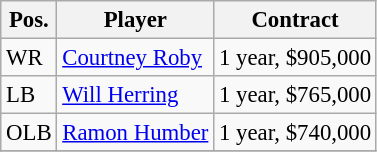<table class="wikitable" style="font-size: 95%; text-align: left;">
<tr>
<th>Pos.</th>
<th>Player</th>
<th>Contract</th>
</tr>
<tr>
<td>WR</td>
<td><a href='#'>Courtney Roby</a></td>
<td>1 year, $905,000</td>
</tr>
<tr>
<td>LB</td>
<td><a href='#'>Will Herring</a></td>
<td>1 year, $765,000</td>
</tr>
<tr>
<td>OLB</td>
<td><a href='#'>Ramon Humber</a></td>
<td>1 year, $740,000</td>
</tr>
<tr>
</tr>
</table>
